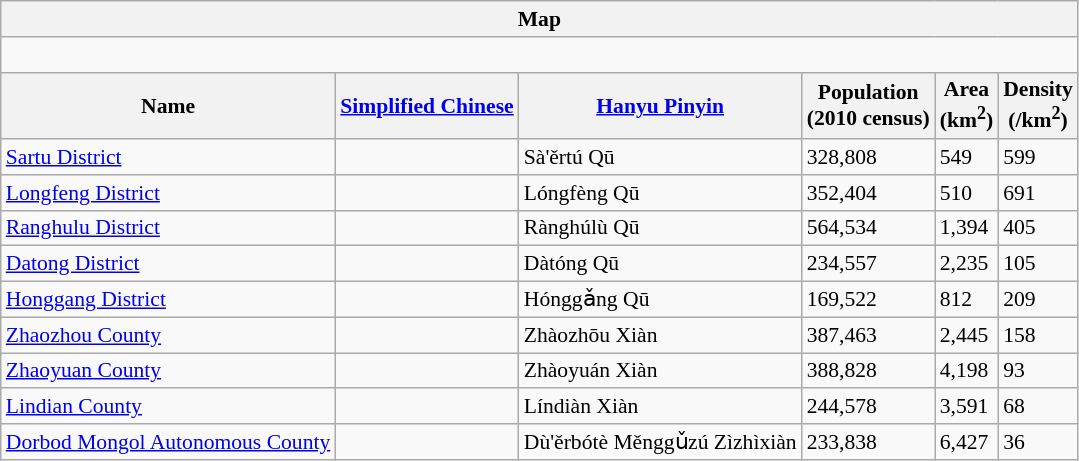<table class="wikitable"  style="font-size:90%;">
<tr>
<th colspan="6">Map</th>
</tr>
<tr>
<td colspan="6"><div><br> 










</div></td>
</tr>
<tr>
<th>Name</th>
<th><a href='#'>Simplified Chinese</a></th>
<th><a href='#'>Hanyu Pinyin</a></th>
<th>Population<br>(2010 census)</th>
<th>Area<br>(km<sup>2</sup>)</th>
<th>Density<br>(/km<sup>2</sup>)</th>
</tr>
<tr --------->
<td><a href='#'>Sartu District</a></td>
<td></td>
<td>Sà'ěrtú Qū</td>
<td>328,808</td>
<td>549</td>
<td>599</td>
</tr>
<tr --------->
<td><a href='#'>Longfeng District</a></td>
<td></td>
<td>Lóngfèng Qū</td>
<td>352,404</td>
<td>510</td>
<td>691</td>
</tr>
<tr --------->
<td><a href='#'>Ranghulu District</a></td>
<td></td>
<td>Rànghúlù Qū</td>
<td>564,534</td>
<td>1,394</td>
<td>405</td>
</tr>
<tr --------->
<td><a href='#'>Datong District</a></td>
<td></td>
<td>Dàtóng Qū</td>
<td>234,557</td>
<td>2,235</td>
<td>105</td>
</tr>
<tr --------->
<td><a href='#'>Honggang District</a></td>
<td></td>
<td>Hónggǎng Qū</td>
<td>169,522</td>
<td>812</td>
<td>209</td>
</tr>
<tr --------->
<td><a href='#'>Zhaozhou County</a></td>
<td></td>
<td>Zhàozhōu Xiàn</td>
<td>387,463</td>
<td>2,445</td>
<td>158</td>
</tr>
<tr --------->
<td><a href='#'>Zhaoyuan County</a></td>
<td></td>
<td>Zhàoyuán Xiàn</td>
<td>388,828</td>
<td>4,198</td>
<td>93</td>
</tr>
<tr --------->
<td><a href='#'>Lindian County</a></td>
<td></td>
<td>Líndiàn Xiàn</td>
<td>244,578</td>
<td>3,591</td>
<td>68</td>
</tr>
<tr --------->
<td><a href='#'>Dorbod Mongol Autonomous County</a></td>
<td></td>
<td>Dù'ěrbótè Měnggǔzú Zìzhìxiàn</td>
<td>233,838</td>
<td>6,427</td>
<td>36</td>
</tr>
</table>
